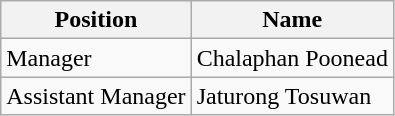<table class="wikitable">
<tr>
<th>Position</th>
<th>Name</th>
</tr>
<tr>
<td>Manager</td>
<td> Chalaphan Poonead</td>
</tr>
<tr>
<td>Assistant Manager</td>
<td> Jaturong Tosuwan</td>
</tr>
</table>
